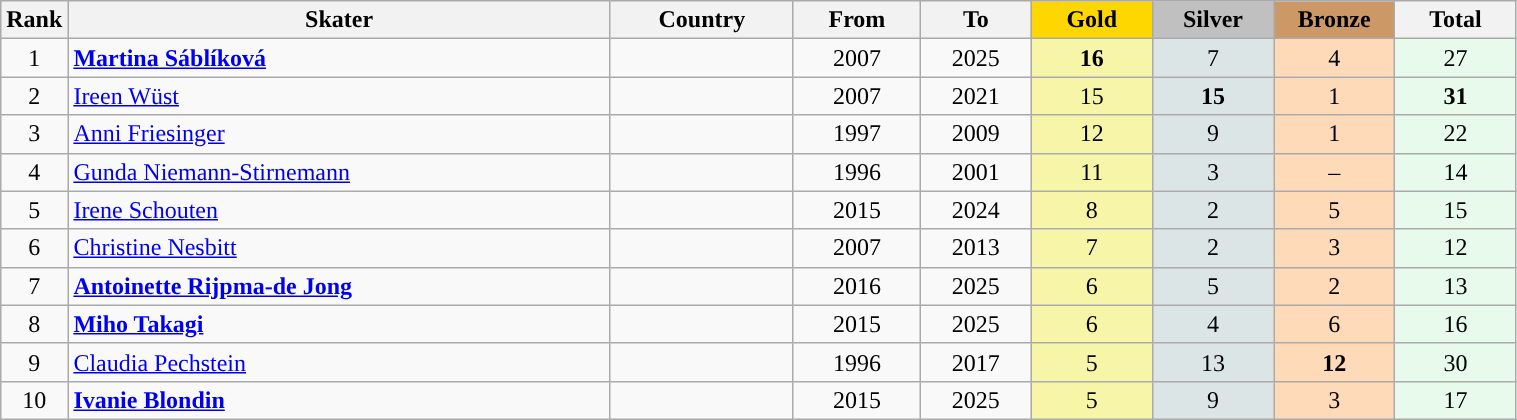<table class="wikitable plainrowheaders" width=80% style="text-align:center;">
<tr style="background-color:#EDEDED;">
<th class="hintergrundfarbe5" style="width:1em">Rank</th>
<th class="hintergrundfarbe5">Skater</th>
<th class="hintergrundfarbe5">Country</th>
<th class="hintergrundfarbe5">From</th>
<th class="hintergrundfarbe5">To</th>
<th style="background:    gold; width:8%">Gold</th>
<th style="background:  silver; width:8%">Silver</th>
<th style="background: #CC9966; width:8%">Bronze</th>
<th class="hintergrundfarbe5" style="width:8%">Total</th>
</tr>
<tr>
<td>1</td>
<td align="left"><strong><a href='#'>Martina Sáblíková</a></strong></td>
<td align="left"></td>
<td>2007</td>
<td>2025</td>
<td bgcolor="#F7F6A8"><strong>16</strong></td>
<td bgcolor="#DCE5E5">7</td>
<td bgcolor="#FFDAB9">4</td>
<td bgcolor="#E7FAEC">27</td>
</tr>
<tr align="center">
<td>2</td>
<td align="left"><a href='#'>Ireen Wüst</a></td>
<td align="left"></td>
<td>2007</td>
<td>2021</td>
<td bgcolor="#F7F6A8">15</td>
<td bgcolor="#DCE5E5"><strong>15</strong></td>
<td bgcolor="#FFDAB9">1</td>
<td bgcolor="#E7FAEC"><strong>31</strong></td>
</tr>
<tr align="center">
<td>3</td>
<td align="left"><a href='#'>Anni Friesinger</a></td>
<td align="left"></td>
<td>1997</td>
<td>2009</td>
<td bgcolor="#F7F6A8">12</td>
<td bgcolor="#DCE5E5">9</td>
<td bgcolor="#FFDAB9">1</td>
<td bgcolor="#E7FAEC">22</td>
</tr>
<tr align="center">
<td>4</td>
<td align="left"><a href='#'>Gunda Niemann-Stirnemann</a></td>
<td align="left"></td>
<td>1996</td>
<td>2001</td>
<td bgcolor="#F7F6A8">11</td>
<td bgcolor="#DCE5E5">3</td>
<td bgcolor="#FFDAB9">–</td>
<td bgcolor="#E7FAEC">14</td>
</tr>
<tr align="center">
<td>5</td>
<td align="left"><a href='#'>Irene Schouten</a></td>
<td align="left"></td>
<td>2015</td>
<td>2024</td>
<td bgcolor="#F7F6A8">8</td>
<td bgcolor="#DCE5E5">2</td>
<td bgcolor="#FFDAB9">5</td>
<td bgcolor="#E7FAEC">15</td>
</tr>
<tr align="center">
<td>6</td>
<td align="left"><a href='#'>Christine Nesbitt</a></td>
<td align="left"></td>
<td>2007</td>
<td>2013</td>
<td bgcolor="#F7F6A8">7</td>
<td bgcolor="#DCE5E5">2</td>
<td bgcolor="#FFDAB9">3</td>
<td bgcolor="#E7FAEC">12</td>
</tr>
<tr align="center">
<td>7</td>
<td align="left"><strong><a href='#'>Antoinette Rijpma-de Jong</a></strong></td>
<td align="left"></td>
<td>2016</td>
<td>2025</td>
<td bgcolor="#F7F6A8">6</td>
<td bgcolor="#DCE5E5">5</td>
<td bgcolor="#FFDAB9">2</td>
<td bgcolor="#E7FAEC">13</td>
</tr>
<tr align="center">
<td>8</td>
<td align="left"><strong><a href='#'>Miho Takagi</a></strong></td>
<td align="left"></td>
<td>2015</td>
<td>2025</td>
<td bgcolor="#F7F6A8">6</td>
<td bgcolor="#DCE5E5">4</td>
<td bgcolor="#FFDAB9">6</td>
<td bgcolor="#E7FAEC">16</td>
</tr>
<tr align="center">
<td>9</td>
<td align="left"><a href='#'>Claudia Pechstein</a></td>
<td align="left"></td>
<td>1996</td>
<td>2017</td>
<td bgcolor="#F7F6A8">5</td>
<td bgcolor="#DCE5E5">13</td>
<td bgcolor="#FFDAB9"><strong>12</strong></td>
<td bgcolor="#E7FAEC">30</td>
</tr>
<tr align="center">
<td>10</td>
<td align="left"><strong><a href='#'>Ivanie Blondin</a></strong></td>
<td align="left"></td>
<td>2015</td>
<td>2025</td>
<td bgcolor="#F7F6A8">5</td>
<td bgcolor="#DCE5E5">9</td>
<td bgcolor="#FFDAB9">3</td>
<td bgcolor="#E7FAEC">17</td>
</tr>
</table>
